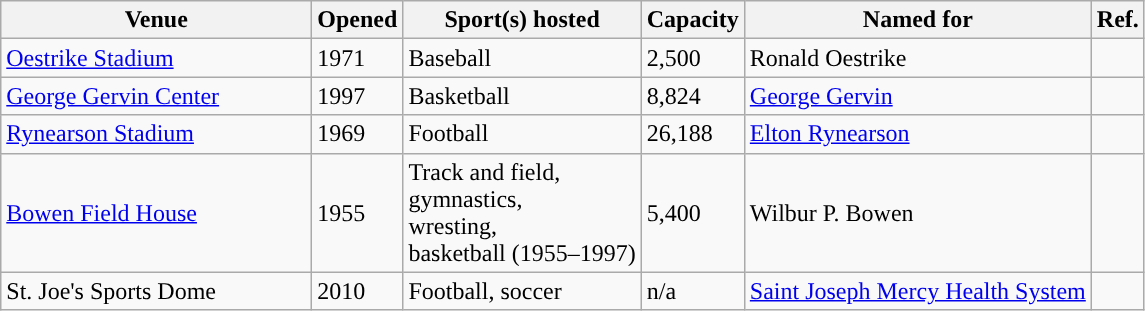<table class="wikitable"; style= "text-align: ">
<tr>
<th width=200px>Venue</th>
<th width=px>Opened</th>
<th width=px>Sport(s) hosted</th>
<th width=px>Capacity</th>
<th width=px>Named for</th>
<th width=px>Ref.</th>
</tr>
<tr>
<td><a href='#'>Oestrike Stadium</a></td>
<td>1971</td>
<td>Baseball</td>
<td>2,500</td>
<td>Ronald Oestrike </td>
<td></td>
</tr>
<tr>
<td><a href='#'>George Gervin Center</a></td>
<td>1997</td>
<td>Basketball</td>
<td>8,824</td>
<td><a href='#'>George Gervin</a></td>
<td></td>
</tr>
<tr>
<td><a href='#'>Rynearson Stadium</a></td>
<td>1969</td>
<td>Football</td>
<td>26,188</td>
<td><a href='#'>Elton Rynearson</a></td>
<td></td>
</tr>
<tr>
<td><a href='#'>Bowen Field House</a></td>
<td>1955</td>
<td>Track and field,<br> gymnastics,<br> wresting,<br> basketball (1955–1997)</td>
<td>5,400</td>
<td>Wilbur P. Bowen </td>
<td></td>
</tr>
<tr>
<td>St. Joe's Sports Dome </td>
<td>2010</td>
<td>Football, soccer</td>
<td>n/a</td>
<td><a href='#'>Saint Joseph Mercy Health System</a></td>
<td></td>
</tr>
</table>
